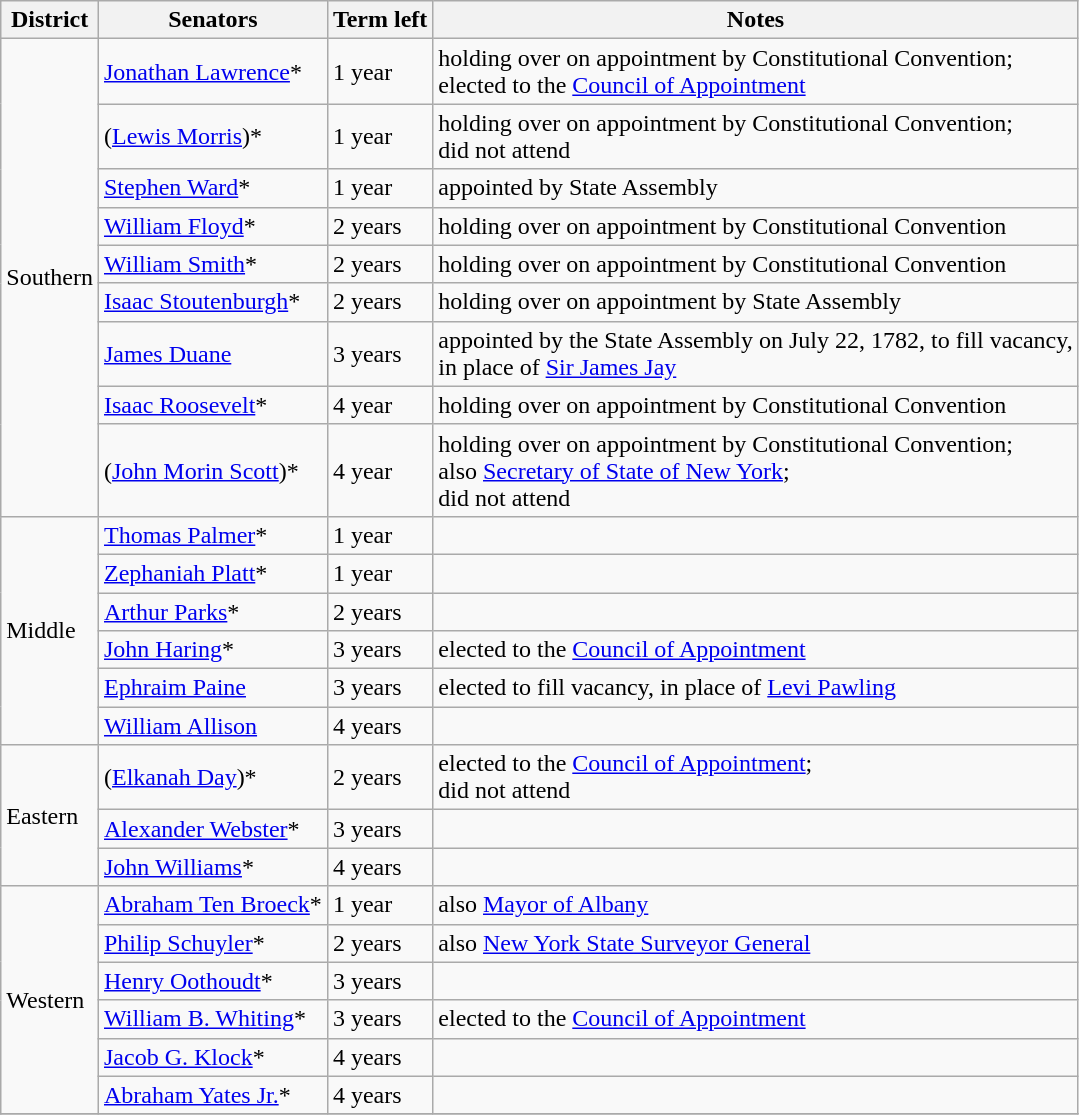<table class=wikitable>
<tr>
<th>District</th>
<th>Senators</th>
<th>Term left</th>
<th>Notes</th>
</tr>
<tr>
<td rowspan="9">Southern</td>
<td><a href='#'>Jonathan Lawrence</a>*</td>
<td>1 year</td>
<td>holding over on appointment by Constitutional Convention; <br>elected to the <a href='#'>Council of Appointment</a></td>
</tr>
<tr>
<td>(<a href='#'>Lewis Morris</a>)*</td>
<td>1 year</td>
<td>holding over on appointment by Constitutional Convention; <br>did not attend</td>
</tr>
<tr>
<td><a href='#'>Stephen Ward</a>*</td>
<td>1 year</td>
<td>appointed by State Assembly</td>
</tr>
<tr>
<td><a href='#'>William Floyd</a>*</td>
<td>2 years</td>
<td>holding over on appointment by Constitutional Convention</td>
</tr>
<tr>
<td><a href='#'>William Smith</a>*</td>
<td>2 years</td>
<td>holding over on appointment by Constitutional Convention</td>
</tr>
<tr>
<td><a href='#'>Isaac Stoutenburgh</a>*</td>
<td>2 years</td>
<td>holding over on appointment by State Assembly</td>
</tr>
<tr>
<td><a href='#'>James Duane</a></td>
<td>3 years</td>
<td>appointed by the State Assembly on July 22, 1782, to fill vacancy, <br>in place of <a href='#'>Sir James Jay</a></td>
</tr>
<tr>
<td><a href='#'>Isaac Roosevelt</a>*</td>
<td>4 year</td>
<td>holding over on appointment by Constitutional Convention</td>
</tr>
<tr>
<td>(<a href='#'>John Morin Scott</a>)*</td>
<td>4 year</td>
<td>holding over on appointment by Constitutional Convention; <br>also <a href='#'>Secretary of State of New York</a>; <br>did not attend</td>
</tr>
<tr>
<td rowspan="6">Middle</td>
<td><a href='#'>Thomas Palmer</a>*</td>
<td>1 year</td>
<td></td>
</tr>
<tr>
<td><a href='#'>Zephaniah Platt</a>*</td>
<td>1 year</td>
<td></td>
</tr>
<tr>
<td><a href='#'>Arthur Parks</a>*</td>
<td>2 years</td>
<td></td>
</tr>
<tr>
<td><a href='#'>John Haring</a>*</td>
<td>3 years</td>
<td>elected to the <a href='#'>Council of Appointment</a></td>
</tr>
<tr>
<td><a href='#'>Ephraim Paine</a></td>
<td>3 years</td>
<td>elected to fill vacancy, in place of <a href='#'>Levi Pawling</a></td>
</tr>
<tr>
<td><a href='#'>William Allison</a></td>
<td>4 years</td>
<td></td>
</tr>
<tr>
<td rowspan="3">Eastern</td>
<td>(<a href='#'>Elkanah Day</a>)*</td>
<td>2 years</td>
<td>elected to the <a href='#'>Council of Appointment</a>; <br>did not attend</td>
</tr>
<tr>
<td><a href='#'>Alexander Webster</a>*</td>
<td>3 years</td>
<td></td>
</tr>
<tr>
<td><a href='#'>John Williams</a>*</td>
<td>4 years</td>
<td></td>
</tr>
<tr>
<td rowspan="6">Western</td>
<td><a href='#'>Abraham Ten Broeck</a>*</td>
<td>1 year</td>
<td>also <a href='#'>Mayor of Albany</a></td>
</tr>
<tr>
<td><a href='#'>Philip Schuyler</a>*</td>
<td>2 years</td>
<td>also <a href='#'>New York State Surveyor General</a></td>
</tr>
<tr>
<td><a href='#'>Henry Oothoudt</a>*</td>
<td>3 years</td>
<td></td>
</tr>
<tr>
<td><a href='#'>William B. Whiting</a>*</td>
<td>3 years</td>
<td>elected to the <a href='#'>Council of Appointment</a></td>
</tr>
<tr>
<td><a href='#'>Jacob G. Klock</a>*</td>
<td>4 years</td>
<td></td>
</tr>
<tr>
<td><a href='#'>Abraham Yates Jr.</a>*</td>
<td>4 years</td>
<td></td>
</tr>
<tr>
</tr>
</table>
